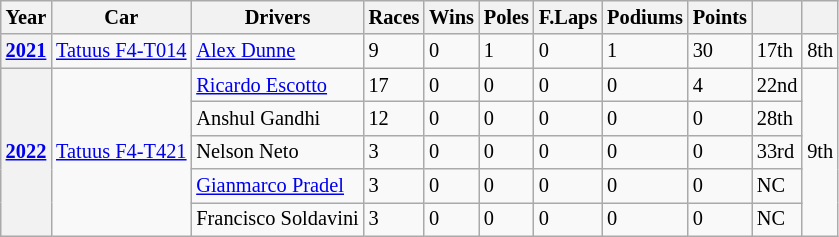<table class="wikitable" style="font-size:85%">
<tr>
<th>Year</th>
<th>Car</th>
<th>Drivers</th>
<th>Races</th>
<th>Wins</th>
<th>Poles</th>
<th>F.Laps</th>
<th>Podiums</th>
<th>Points</th>
<th></th>
<th></th>
</tr>
<tr>
<th><a href='#'>2021</a></th>
<td><a href='#'>Tatuus F4-T014</a></td>
<td> <a href='#'>Alex Dunne</a></td>
<td>9</td>
<td>0</td>
<td>1</td>
<td>0</td>
<td>1</td>
<td>30</td>
<td>17th</td>
<td>8th</td>
</tr>
<tr>
<th rowspan="5"><a href='#'>2022</a></th>
<td rowspan="5"><a href='#'>Tatuus F4-T421</a></td>
<td> <a href='#'>Ricardo Escotto</a></td>
<td>17</td>
<td>0</td>
<td>0</td>
<td>0</td>
<td>0</td>
<td>4</td>
<td>22nd</td>
<td rowspan="5">9th</td>
</tr>
<tr>
<td> Anshul Gandhi</td>
<td>12</td>
<td>0</td>
<td>0</td>
<td>0</td>
<td>0</td>
<td>0</td>
<td>28th</td>
</tr>
<tr>
<td> Nelson Neto</td>
<td>3</td>
<td>0</td>
<td>0</td>
<td>0</td>
<td>0</td>
<td>0</td>
<td>33rd</td>
</tr>
<tr>
<td> <a href='#'>Gianmarco Pradel</a></td>
<td>3</td>
<td>0</td>
<td>0</td>
<td>0</td>
<td>0</td>
<td>0</td>
<td>NC</td>
</tr>
<tr>
<td> Francisco Soldavini</td>
<td>3</td>
<td>0</td>
<td>0</td>
<td>0</td>
<td>0</td>
<td>0</td>
<td>NC</td>
</tr>
</table>
